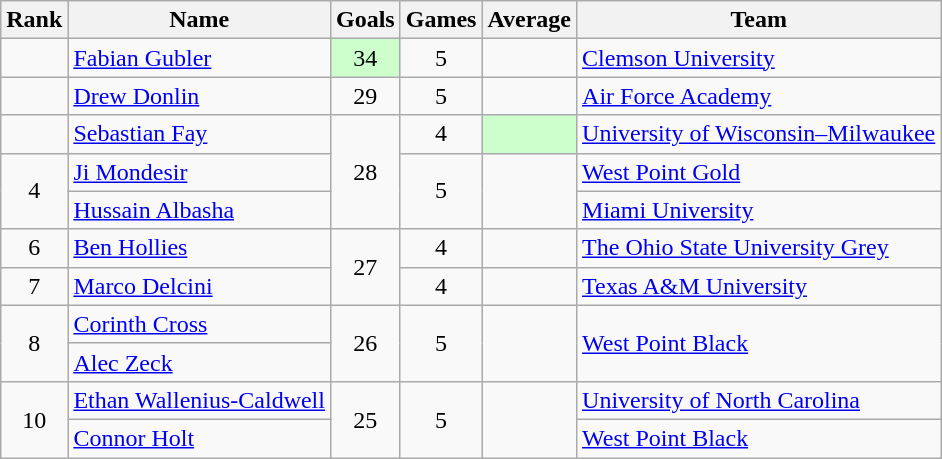<table class="wikitable sortable"  style="text-align:center">
<tr>
<th>Rank</th>
<th>Name</th>
<th>Goals</th>
<th>Games</th>
<th>Average</th>
<th>Team</th>
</tr>
<tr>
<td></td>
<td align="left"><a href='#'>Fabian Gubler</a></td>
<td bgcolor=#ccffcc>34</td>
<td>5</td>
<td></td>
<td align="left"><a href='#'>Clemson University</a></td>
</tr>
<tr>
<td></td>
<td align="left"><a href='#'>Drew Donlin</a></td>
<td>29</td>
<td>5</td>
<td></td>
<td align="left"><a href='#'>Air Force Academy</a></td>
</tr>
<tr>
<td></td>
<td align="left"><a href='#'>Sebastian Fay</a></td>
<td rowspan="3">28</td>
<td>4</td>
<td bgcolor=#ccffcc></td>
<td align="left"><a href='#'>University of Wisconsin–Milwaukee</a></td>
</tr>
<tr>
<td rowspan="2">4</td>
<td align="left"><a href='#'>Ji Mondesir</a></td>
<td rowspan="2">5</td>
<td rowspan="2"></td>
<td align="left"><a href='#'>West Point Gold</a></td>
</tr>
<tr>
<td align="left"><a href='#'>Hussain Albasha</a></td>
<td align="left"><a href='#'>Miami University</a></td>
</tr>
<tr>
<td>6</td>
<td align="left"><a href='#'>Ben Hollies</a></td>
<td rowspan="2">27</td>
<td>4</td>
<td></td>
<td align="left"><a href='#'>The Ohio State University Grey</a></td>
</tr>
<tr>
<td>7</td>
<td align="left"><a href='#'>Marco Delcini</a></td>
<td>4</td>
<td></td>
<td align="left"><a href='#'>Texas A&M University</a></td>
</tr>
<tr>
<td rowspan="2">8</td>
<td align="left"><a href='#'>Corinth Cross</a></td>
<td rowspan="2">26</td>
<td rowspan="2">5</td>
<td rowspan="2"></td>
<td align="left" rowspan="2"><a href='#'>West Point Black</a></td>
</tr>
<tr>
<td align="left"><a href='#'>Alec Zeck</a></td>
</tr>
<tr>
<td rowspan="2">10</td>
<td align="left"><a href='#'>Ethan Wallenius-Caldwell</a></td>
<td rowspan="2">25</td>
<td rowspan="2">5</td>
<td rowspan="2"></td>
<td align="left"><a href='#'>University of North Carolina</a></td>
</tr>
<tr>
<td align="left"><a href='#'>Connor Holt</a></td>
<td align="left"><a href='#'>West Point Black</a></td>
</tr>
</table>
